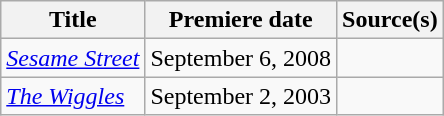<table class="wikitable sortable" style="text-align: center;">
<tr>
<th>Title</th>
<th>Premiere date</th>
<th>Source(s)</th>
</tr>
<tr>
<td scope="row" style="text-align:left;"><em><a href='#'>Sesame Street</a></em></td>
<td>September 6, 2008</td>
<td></td>
</tr>
<tr>
<td scope="row" style="text-align:left;"><em><a href='#'>The Wiggles</a></em></td>
<td>September 2, 2003</td>
<td></td>
</tr>
</table>
